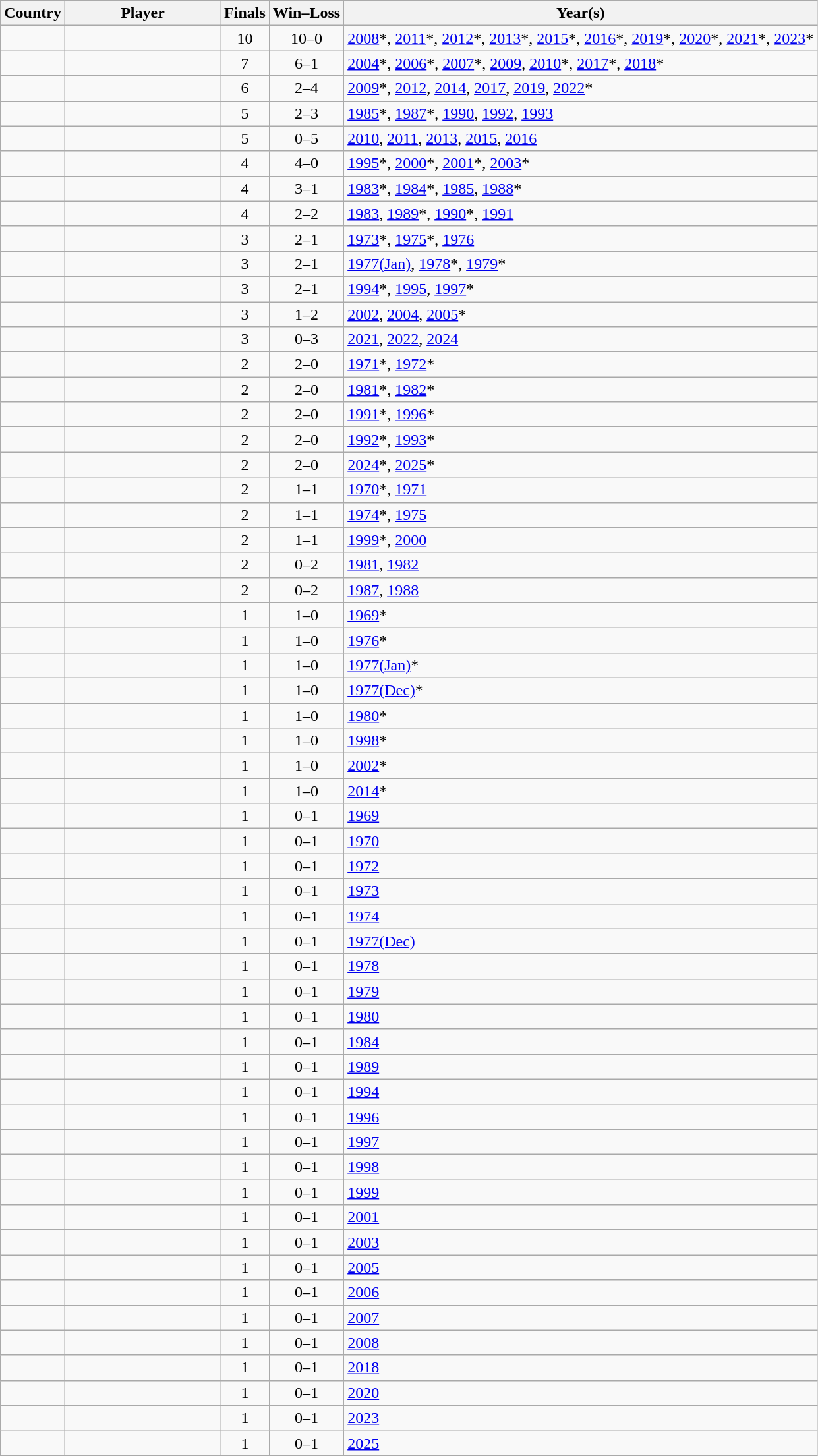<table class="sortable wikitable">
<tr>
<th>Country</th>
<th width="150">Player</th>
<th>Finals</th>
<th>Win–Loss</th>
<th>Year(s)</th>
</tr>
<tr>
<td></td>
<td></td>
<td align=center>10</td>
<td align=center>10–0</td>
<td><a href='#'>2008</a>*, <a href='#'>2011</a>*, <a href='#'>2012</a>*, <a href='#'>2013</a>*, <a href='#'>2015</a>*, <a href='#'>2016</a>*, <a href='#'>2019</a>*, <a href='#'>2020</a>*, <a href='#'>2021</a>*, <a href='#'>2023</a>*</td>
</tr>
<tr>
<td></td>
<td></td>
<td align=center>7</td>
<td align=center>6–1</td>
<td><a href='#'>2004</a>*, <a href='#'>2006</a>*, <a href='#'>2007</a>*, <a href='#'>2009</a>, <a href='#'>2010</a>*, <a href='#'>2017</a>*, <a href='#'>2018</a>*</td>
</tr>
<tr>
<td></td>
<td></td>
<td align=center>6</td>
<td align=center>2–4</td>
<td><a href='#'>2009</a>*, <a href='#'>2012</a>, <a href='#'>2014</a>, <a href='#'>2017</a>, <a href='#'>2019</a>, <a href='#'>2022</a>*</td>
</tr>
<tr>
<td></td>
<td></td>
<td align=center>5</td>
<td align=center>2–3</td>
<td><a href='#'>1985</a>*, <a href='#'>1987</a>*, <a href='#'>1990</a>, <a href='#'>1992</a>, <a href='#'>1993</a></td>
</tr>
<tr>
<td></td>
<td></td>
<td align=center>5</td>
<td align=center>0–5</td>
<td><a href='#'>2010</a>, <a href='#'>2011</a>, <a href='#'>2013</a>, <a href='#'>2015</a>, <a href='#'>2016</a></td>
</tr>
<tr>
<td></td>
<td></td>
<td align=center>4</td>
<td align=center>4–0</td>
<td><a href='#'>1995</a>*, <a href='#'>2000</a>*, <a href='#'>2001</a>*, <a href='#'>2003</a>*</td>
</tr>
<tr>
<td></td>
<td></td>
<td align=center>4</td>
<td align=center>3–1</td>
<td><a href='#'>1983</a>*, <a href='#'>1984</a>*, <a href='#'>1985</a>, <a href='#'>1988</a>*</td>
</tr>
<tr>
<td></td>
<td></td>
<td align=center>4</td>
<td align=center>2–2</td>
<td><a href='#'>1983</a>, <a href='#'>1989</a>*, <a href='#'>1990</a>*, <a href='#'>1991</a></td>
</tr>
<tr>
<td></td>
<td></td>
<td align=center>3</td>
<td align=center>2–1</td>
<td><a href='#'>1973</a>*, <a href='#'>1975</a>*, <a href='#'>1976</a></td>
</tr>
<tr>
<td></td>
<td></td>
<td align=center>3</td>
<td align=center>2–1</td>
<td><a href='#'>1977(Jan)</a>, <a href='#'>1978</a>*, <a href='#'>1979</a>*</td>
</tr>
<tr>
<td></td>
<td></td>
<td align=center>3</td>
<td align=center>2–1</td>
<td><a href='#'>1994</a>*, <a href='#'>1995</a>, <a href='#'>1997</a>*</td>
</tr>
<tr>
<td></td>
<td></td>
<td align=center>3</td>
<td align=center>1–2</td>
<td><a href='#'>2002</a>, <a href='#'>2004</a>, <a href='#'>2005</a>*</td>
</tr>
<tr>
<td></td>
<td></td>
<td align=center>3</td>
<td align=center>0–3</td>
<td><a href='#'>2021</a>, <a href='#'>2022</a>, <a href='#'>2024</a></td>
</tr>
<tr>
<td></td>
<td></td>
<td align=center>2</td>
<td align=center>2–0</td>
<td><a href='#'>1971</a>*, <a href='#'>1972</a>*</td>
</tr>
<tr>
<td><br></td>
<td></td>
<td align=center>2</td>
<td align=center>2–0</td>
<td><a href='#'>1981</a>*, <a href='#'>1982</a>*</td>
</tr>
<tr>
<td></td>
<td></td>
<td align=center>2</td>
<td align=center>2–0</td>
<td><a href='#'>1991</a>*, <a href='#'>1996</a>*</td>
</tr>
<tr>
<td></td>
<td></td>
<td align=center>2</td>
<td align=center>2–0</td>
<td><a href='#'>1992</a>*, <a href='#'>1993</a>*</td>
</tr>
<tr>
<td></td>
<td></td>
<td align=center>2</td>
<td align=center>2–0</td>
<td><a href='#'>2024</a>*, <a href='#'>2025</a>*</td>
</tr>
<tr>
<td></td>
<td></td>
<td align=center>2</td>
<td align=center>1–1</td>
<td><a href='#'>1970</a>*, <a href='#'>1971</a></td>
</tr>
<tr>
<td></td>
<td></td>
<td align=center>2</td>
<td align=center>1–1</td>
<td><a href='#'>1974</a>*, <a href='#'>1975</a></td>
</tr>
<tr>
<td></td>
<td></td>
<td align=center>2</td>
<td align=center>1–1</td>
<td><a href='#'>1999</a>*, <a href='#'>2000</a></td>
</tr>
<tr>
<td></td>
<td></td>
<td align=center>2</td>
<td align=center>0–2</td>
<td><a href='#'>1981</a>, <a href='#'>1982</a></td>
</tr>
<tr>
<td></td>
<td></td>
<td align=center>2</td>
<td align=center>0–2</td>
<td><a href='#'>1987</a>, <a href='#'>1988</a></td>
</tr>
<tr>
<td></td>
<td></td>
<td align=center>1</td>
<td align=center>1–0</td>
<td><a href='#'>1969</a>*</td>
</tr>
<tr>
<td></td>
<td></td>
<td align=center>1</td>
<td align=center>1–0</td>
<td><a href='#'>1976</a>*</td>
</tr>
<tr>
<td></td>
<td></td>
<td align=center>1</td>
<td align=center>1–0</td>
<td><a href='#'>1977(Jan)</a>*</td>
</tr>
<tr>
<td></td>
<td></td>
<td align=center>1</td>
<td align=center>1–0</td>
<td><a href='#'>1977(Dec)</a>*</td>
</tr>
<tr>
<td></td>
<td></td>
<td align=center>1</td>
<td align=center>1–0</td>
<td><a href='#'>1980</a>*</td>
</tr>
<tr>
<td></td>
<td></td>
<td align=center>1</td>
<td align=center>1–0</td>
<td><a href='#'>1998</a>*</td>
</tr>
<tr>
<td></td>
<td></td>
<td align=center>1</td>
<td align=center>1–0</td>
<td><a href='#'>2002</a>*</td>
</tr>
<tr>
<td></td>
<td></td>
<td align=center>1</td>
<td align=center>1–0</td>
<td><a href='#'>2014</a>*</td>
</tr>
<tr>
<td></td>
<td></td>
<td align=center>1</td>
<td align=center>0–1</td>
<td><a href='#'>1969</a></td>
</tr>
<tr>
<td></td>
<td></td>
<td align=center>1</td>
<td align=center>0–1</td>
<td><a href='#'>1970</a></td>
</tr>
<tr>
<td></td>
<td></td>
<td align=center>1</td>
<td align=center>0–1</td>
<td><a href='#'>1972</a></td>
</tr>
<tr>
<td></td>
<td></td>
<td align=center>1</td>
<td align=center>0–1</td>
<td><a href='#'>1973</a></td>
</tr>
<tr>
<td></td>
<td></td>
<td align=center>1</td>
<td align=center>0–1</td>
<td><a href='#'>1974</a></td>
</tr>
<tr>
<td></td>
<td></td>
<td align=center>1</td>
<td align=center>0–1</td>
<td><a href='#'>1977(Dec)</a></td>
</tr>
<tr>
<td></td>
<td></td>
<td align=center>1</td>
<td align=center>0–1</td>
<td><a href='#'>1978</a></td>
</tr>
<tr>
<td></td>
<td></td>
<td align=center>1</td>
<td align=center>0–1</td>
<td><a href='#'>1979</a></td>
</tr>
<tr>
<td></td>
<td></td>
<td align=center>1</td>
<td align=center>0–1</td>
<td><a href='#'>1980</a></td>
</tr>
<tr>
<td></td>
<td></td>
<td align=center>1</td>
<td align=center>0–1</td>
<td><a href='#'>1984</a></td>
</tr>
<tr>
<td></td>
<td></td>
<td align=center>1</td>
<td align=center>0–1</td>
<td><a href='#'>1989</a></td>
</tr>
<tr>
<td></td>
<td></td>
<td align=center>1</td>
<td align=center>0–1</td>
<td><a href='#'>1994</a></td>
</tr>
<tr>
<td></td>
<td></td>
<td align=center>1</td>
<td align=center>0–1</td>
<td><a href='#'>1996</a></td>
</tr>
<tr>
<td></td>
<td></td>
<td align=center>1</td>
<td align=center>0–1</td>
<td><a href='#'>1997</a></td>
</tr>
<tr>
<td></td>
<td></td>
<td align=center>1</td>
<td align=center>0–1</td>
<td><a href='#'>1998</a></td>
</tr>
<tr>
<td></td>
<td></td>
<td align=center>1</td>
<td align=center>0–1</td>
<td><a href='#'>1999</a></td>
</tr>
<tr>
<td></td>
<td></td>
<td align=center>1</td>
<td align=center>0–1</td>
<td><a href='#'>2001</a></td>
</tr>
<tr>
<td></td>
<td></td>
<td align=center>1</td>
<td align=center>0–1</td>
<td><a href='#'>2003</a></td>
</tr>
<tr>
<td></td>
<td></td>
<td align=center>1</td>
<td align=center>0–1</td>
<td><a href='#'>2005</a></td>
</tr>
<tr>
<td></td>
<td></td>
<td align=center>1</td>
<td align=center>0–1</td>
<td><a href='#'>2006</a></td>
</tr>
<tr>
<td></td>
<td></td>
<td align=center>1</td>
<td align=center>0–1</td>
<td><a href='#'>2007</a></td>
</tr>
<tr>
<td></td>
<td></td>
<td align=center>1</td>
<td align=center>0–1</td>
<td><a href='#'>2008</a></td>
</tr>
<tr>
<td></td>
<td></td>
<td align=center>1</td>
<td align=center>0–1</td>
<td><a href='#'>2018</a></td>
</tr>
<tr>
<td></td>
<td></td>
<td align=center>1</td>
<td align=center>0–1</td>
<td><a href='#'>2020</a></td>
</tr>
<tr>
<td></td>
<td></td>
<td align=center>1</td>
<td align=center>0–1</td>
<td><a href='#'>2023</a></td>
</tr>
<tr>
<td></td>
<td></td>
<td align=center>1</td>
<td align=center>0–1</td>
<td><a href='#'>2025</a></td>
</tr>
</table>
